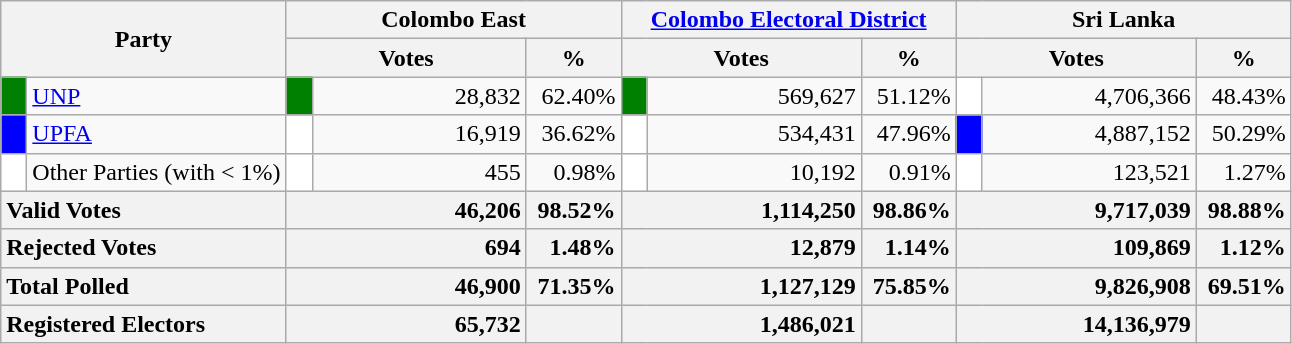<table class="wikitable">
<tr>
<th colspan="2" width="144px"rowspan="2">Party</th>
<th colspan="3" width="216px">Colombo East</th>
<th colspan="3" width="216px"><a href='#'>Colombo Electoral District</a></th>
<th colspan="3" width="216px">Sri Lanka</th>
</tr>
<tr>
<th colspan="2" width="144px">Votes</th>
<th>%</th>
<th colspan="2" width="144px">Votes</th>
<th>%</th>
<th colspan="2" width="144px">Votes</th>
<th>%</th>
</tr>
<tr>
<td style="background-color:green;" width="10px"></td>
<td style="text-align:left;"><a href='#'>UNP</a></td>
<td style="background-color:green;" width="10px"></td>
<td style="text-align:right;">28,832</td>
<td style="text-align:right;">62.40%</td>
<td style="background-color:green;" width="10px"></td>
<td style="text-align:right;">569,627</td>
<td style="text-align:right;">51.12%</td>
<td style="background-color:white;" width="10px"></td>
<td style="text-align:right;">4,706,366</td>
<td style="text-align:right;">48.43%</td>
</tr>
<tr>
<td style="background-color:blue;" width="10px"></td>
<td style="text-align:left;"><a href='#'>UPFA</a></td>
<td style="background-color:white;" width="10px"></td>
<td style="text-align:right;">16,919</td>
<td style="text-align:right;">36.62%</td>
<td style="background-color:white;" width="10px"></td>
<td style="text-align:right;">534,431</td>
<td style="text-align:right;">47.96%</td>
<td style="background-color:blue;" width="10px"></td>
<td style="text-align:right;">4,887,152</td>
<td style="text-align:right;">50.29%</td>
</tr>
<tr>
<td style="background-color:white;" width="10px"></td>
<td style="text-align:left;">Other Parties (with < 1%)</td>
<td style="background-color:white;" width="10px"></td>
<td style="text-align:right;">455</td>
<td style="text-align:right;">0.98%</td>
<td style="background-color:white;" width="10px"></td>
<td style="text-align:right;">10,192</td>
<td style="text-align:right;">0.91%</td>
<td style="background-color:white;" width="10px"></td>
<td style="text-align:right;">123,521</td>
<td style="text-align:right;">1.27%</td>
</tr>
<tr>
<th colspan="2" width="144px"style="text-align:left;">Valid Votes</th>
<th style="text-align:right;"colspan="2" width="144px">46,206</th>
<th style="text-align:right;">98.52%</th>
<th style="text-align:right;"colspan="2" width="144px">1,114,250</th>
<th style="text-align:right;">98.86%</th>
<th style="text-align:right;"colspan="2" width="144px">9,717,039</th>
<th style="text-align:right;">98.88%</th>
</tr>
<tr>
<th colspan="2" width="144px"style="text-align:left;">Rejected Votes</th>
<th style="text-align:right;"colspan="2" width="144px">694</th>
<th style="text-align:right;">1.48%</th>
<th style="text-align:right;"colspan="2" width="144px">12,879</th>
<th style="text-align:right;">1.14%</th>
<th style="text-align:right;"colspan="2" width="144px">109,869</th>
<th style="text-align:right;">1.12%</th>
</tr>
<tr>
<th colspan="2" width="144px"style="text-align:left;">Total Polled</th>
<th style="text-align:right;"colspan="2" width="144px">46,900</th>
<th style="text-align:right;">71.35%</th>
<th style="text-align:right;"colspan="2" width="144px">1,127,129</th>
<th style="text-align:right;">75.85%</th>
<th style="text-align:right;"colspan="2" width="144px">9,826,908</th>
<th style="text-align:right;">69.51%</th>
</tr>
<tr>
<th colspan="2" width="144px"style="text-align:left;">Registered Electors</th>
<th style="text-align:right;"colspan="2" width="144px">65,732</th>
<th></th>
<th style="text-align:right;"colspan="2" width="144px">1,486,021</th>
<th></th>
<th style="text-align:right;"colspan="2" width="144px">14,136,979</th>
<th></th>
</tr>
</table>
